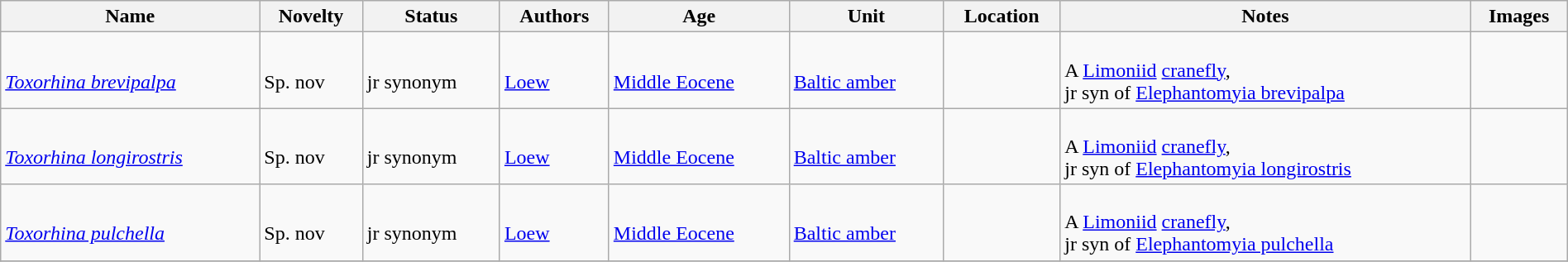<table class="wikitable sortable" align="center" width="100%">
<tr>
<th>Name</th>
<th>Novelty</th>
<th>Status</th>
<th>Authors</th>
<th>Age</th>
<th>Unit</th>
<th>Location</th>
<th>Notes</th>
<th>Images</th>
</tr>
<tr>
<td><br><em><a href='#'>Toxorhina brevipalpa</a></em></td>
<td><br>Sp. nov</td>
<td><br>jr synonym</td>
<td><br><a href='#'>Loew</a></td>
<td><br><a href='#'>Middle Eocene</a></td>
<td><br><a href='#'>Baltic amber</a></td>
<td><br></td>
<td><br>A <a href='#'>Limoniid</a> <a href='#'>cranefly</a>,<br> jr syn of <a href='#'>Elephantomyia brevipalpa</a></td>
<td><br></td>
</tr>
<tr>
<td><br><em><a href='#'>Toxorhina longirostris</a></em></td>
<td><br>Sp. nov</td>
<td><br>jr synonym</td>
<td><br><a href='#'>Loew</a></td>
<td><br><a href='#'>Middle Eocene</a></td>
<td><br><a href='#'>Baltic amber</a></td>
<td><br></td>
<td><br>A <a href='#'>Limoniid</a> <a href='#'>cranefly</a>,<br> jr syn of <a href='#'>Elephantomyia longirostris</a></td>
<td><br></td>
</tr>
<tr>
<td><br><em><a href='#'>Toxorhina pulchella</a></em></td>
<td><br>Sp. nov</td>
<td><br>jr synonym</td>
<td><br><a href='#'>Loew</a></td>
<td><br><a href='#'>Middle Eocene</a></td>
<td><br><a href='#'>Baltic amber</a></td>
<td><br></td>
<td><br>A <a href='#'>Limoniid</a> <a href='#'>cranefly</a>,<br> jr syn of <a href='#'>Elephantomyia pulchella</a></td>
<td><br></td>
</tr>
<tr>
</tr>
</table>
